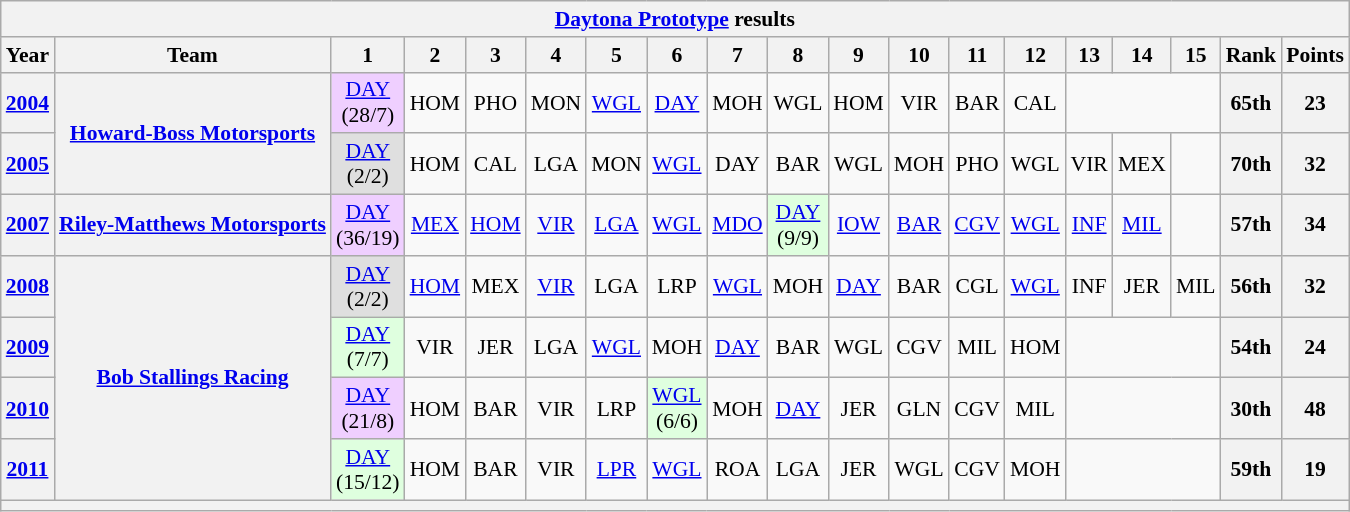<table class="wikitable" style="text-align:center; font-size:90%">
<tr>
<th colspan=45><a href='#'>Daytona Prototype</a> results</th>
</tr>
<tr>
<th>Year</th>
<th>Team</th>
<th>1</th>
<th>2</th>
<th>3</th>
<th>4</th>
<th>5</th>
<th>6</th>
<th>7</th>
<th>8</th>
<th>9</th>
<th>10</th>
<th>11</th>
<th>12</th>
<th>13</th>
<th>14</th>
<th>15</th>
<th>Rank</th>
<th>Points</th>
</tr>
<tr>
<th><a href='#'>2004</a></th>
<th rowspan=2><a href='#'>Howard-Boss Motorsports</a></th>
<td style="background:#EFCFFF;"><a href='#'>DAY</a><br>(28/7)</td>
<td>HOM</td>
<td>PHO</td>
<td>MON</td>
<td><a href='#'>WGL</a></td>
<td><a href='#'>DAY</a></td>
<td>MOH</td>
<td>WGL</td>
<td>HOM</td>
<td>VIR</td>
<td>BAR</td>
<td>CAL</td>
<td colspan=3></td>
<th>65th</th>
<th>23</th>
</tr>
<tr>
<th><a href='#'>2005</a></th>
<td style="background:#DFDFDF;"><a href='#'>DAY</a><br>(2/2)</td>
<td>HOM</td>
<td>CAL</td>
<td>LGA</td>
<td>MON</td>
<td><a href='#'>WGL</a></td>
<td>DAY</td>
<td>BAR</td>
<td>WGL</td>
<td>MOH</td>
<td>PHO</td>
<td>WGL</td>
<td>VIR</td>
<td>MEX</td>
<td></td>
<th>70th</th>
<th>32</th>
</tr>
<tr>
<th><a href='#'>2007</a></th>
<th><a href='#'>Riley-Matthews Motorsports</a></th>
<td style="background:#EFCFFF;"><a href='#'>DAY</a><br>(36/19)</td>
<td><a href='#'>MEX</a></td>
<td><a href='#'>HOM</a></td>
<td><a href='#'>VIR</a></td>
<td><a href='#'>LGA</a></td>
<td><a href='#'>WGL</a></td>
<td><a href='#'>MDO</a></td>
<td style="background:#DFFFDF;"><a href='#'>DAY</a><br>(9/9)</td>
<td><a href='#'>IOW</a></td>
<td><a href='#'>BAR</a></td>
<td><a href='#'>CGV</a></td>
<td><a href='#'>WGL</a></td>
<td><a href='#'>INF</a></td>
<td><a href='#'>MIL</a></td>
<td></td>
<th>57th</th>
<th>34</th>
</tr>
<tr>
<th><a href='#'>2008</a></th>
<th rowspan=4><a href='#'>Bob Stallings Racing</a></th>
<td style="background:#DFDFDF;"><a href='#'>DAY</a><br>(2/2)</td>
<td><a href='#'>HOM</a></td>
<td>MEX</td>
<td><a href='#'>VIR</a></td>
<td>LGA</td>
<td>LRP</td>
<td><a href='#'>WGL</a></td>
<td>MOH</td>
<td><a href='#'>DAY</a></td>
<td>BAR</td>
<td>CGL</td>
<td><a href='#'>WGL</a></td>
<td>INF</td>
<td>JER</td>
<td>MIL</td>
<th>56th</th>
<th>32</th>
</tr>
<tr>
<th><a href='#'>2009</a></th>
<td style="background:#DFFFDF;"><a href='#'>DAY</a><br>(7/7)</td>
<td>VIR</td>
<td>JER</td>
<td>LGA</td>
<td><a href='#'>WGL</a></td>
<td>MOH</td>
<td><a href='#'>DAY</a></td>
<td>BAR</td>
<td>WGL</td>
<td>CGV</td>
<td>MIL</td>
<td>HOM</td>
<td colspan=3></td>
<th>54th</th>
<th>24</th>
</tr>
<tr>
<th><a href='#'>2010</a></th>
<td style="background:#EFCFFF;"><a href='#'>DAY</a><br>(21/8)</td>
<td>HOM</td>
<td>BAR</td>
<td>VIR</td>
<td>LRP</td>
<td style="background:#DFFFDF;"><a href='#'>WGL</a><br>(6/6)</td>
<td>MOH</td>
<td><a href='#'>DAY</a></td>
<td>JER</td>
<td>GLN</td>
<td>CGV</td>
<td>MIL</td>
<td colspan=3></td>
<th>30th</th>
<th>48</th>
</tr>
<tr>
<th><a href='#'>2011</a></th>
<td style="background:#DFFFDF;"><a href='#'>DAY</a><br>(15/12)</td>
<td>HOM</td>
<td>BAR</td>
<td>VIR</td>
<td><a href='#'>LPR</a></td>
<td><a href='#'>WGL</a></td>
<td>ROA</td>
<td>LGA</td>
<td>JER</td>
<td>WGL</td>
<td>CGV</td>
<td>MOH</td>
<td colspan=3></td>
<th>59th</th>
<th>19</th>
</tr>
<tr>
<th colspan="19"></th>
</tr>
</table>
